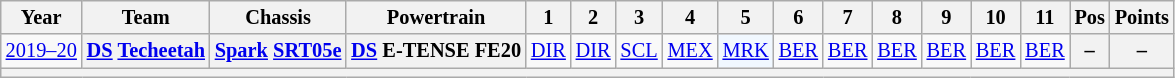<table class="wikitable" style="text-align:center; font-size:85%">
<tr>
<th>Year</th>
<th>Team</th>
<th>Chassis</th>
<th>Powertrain</th>
<th>1</th>
<th>2</th>
<th>3</th>
<th>4</th>
<th>5</th>
<th>6</th>
<th>7</th>
<th>8</th>
<th>9</th>
<th>10</th>
<th>11</th>
<th>Pos</th>
<th>Points</th>
</tr>
<tr>
<td nowrap><a href='#'>2019–20</a></td>
<th nowrap><a href='#'>DS</a> <a href='#'>Techeetah</a></th>
<th nowrap><a href='#'>Spark</a> <a href='#'>SRT05e</a></th>
<th nowrap><a href='#'>DS</a> E-TENSE FE20</th>
<td><a href='#'>DIR</a></td>
<td><a href='#'>DIR</a></td>
<td><a href='#'>SCL</a></td>
<td><a href='#'>MEX</a></td>
<td style="background:#F1F8FF;"><a href='#'>MRK</a><br></td>
<td><a href='#'>BER</a></td>
<td><a href='#'>BER</a></td>
<td><a href='#'>BER</a></td>
<td><a href='#'>BER</a></td>
<td><a href='#'>BER</a></td>
<td><a href='#'>BER</a></td>
<th>–</th>
<th>–</th>
</tr>
<tr>
<th colspan="17"></th>
</tr>
</table>
